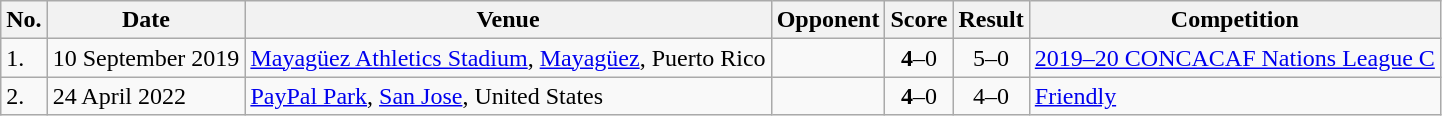<table class="wikitable">
<tr>
<th>No.</th>
<th>Date</th>
<th>Venue</th>
<th>Opponent</th>
<th>Score</th>
<th>Result</th>
<th>Competition</th>
</tr>
<tr>
<td>1.</td>
<td>10 September 2019</td>
<td><a href='#'>Mayagüez Athletics Stadium</a>, <a href='#'>Mayagüez</a>, Puerto Rico</td>
<td></td>
<td align=center><strong>4</strong>–0</td>
<td align=center>5–0</td>
<td><a href='#'>2019–20 CONCACAF Nations League C</a></td>
</tr>
<tr>
<td>2.</td>
<td>24 April 2022</td>
<td><a href='#'>PayPal Park</a>, <a href='#'>San Jose</a>, United States</td>
<td></td>
<td align=center><strong>4</strong>–0</td>
<td align=center>4–0</td>
<td><a href='#'>Friendly</a></td>
</tr>
</table>
